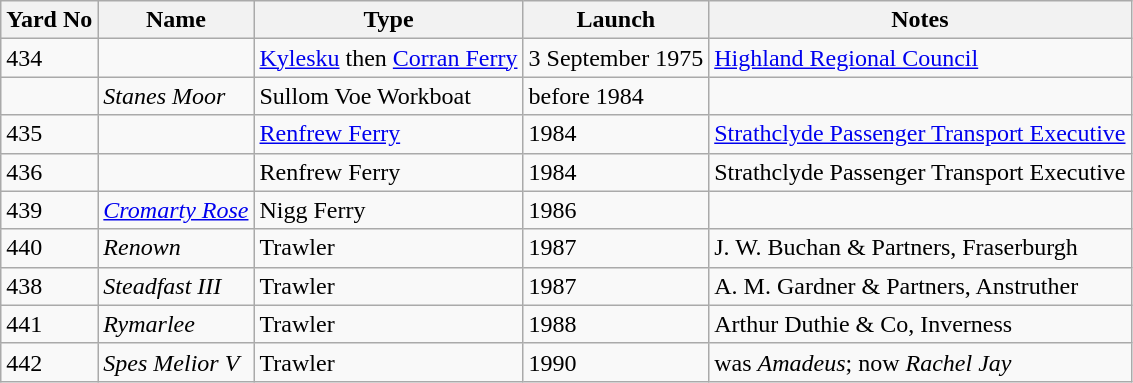<table class="wikitable sortable">
<tr>
<th>Yard No</th>
<th>Name</th>
<th>Type</th>
<th>Launch</th>
<th class="unsortable">Notes</th>
</tr>
<tr>
<td>434</td>
<td></td>
<td><a href='#'>Kylesku</a> then <a href='#'>Corran Ferry</a></td>
<td>3 September 1975</td>
<td><a href='#'>Highland Regional Council</a></td>
</tr>
<tr>
<td></td>
<td><em>Stanes Moor</em></td>
<td>Sullom Voe Workboat</td>
<td>before 1984</td>
</tr>
<tr>
<td>435</td>
<td></td>
<td><a href='#'>Renfrew Ferry</a></td>
<td>1984</td>
<td><a href='#'>Strathclyde Passenger Transport Executive</a></td>
</tr>
<tr>
<td>436</td>
<td></td>
<td>Renfrew Ferry</td>
<td>1984</td>
<td>Strathclyde Passenger Transport Executive</td>
</tr>
<tr>
<td>439</td>
<td><em><a href='#'>Cromarty Rose</a></em></td>
<td>Nigg Ferry</td>
<td>1986</td>
</tr>
<tr>
<td>440</td>
<td><em>Renown</em></td>
<td>Trawler</td>
<td>1987</td>
<td>J. W. Buchan & Partners, Fraserburgh</td>
</tr>
<tr>
<td>438</td>
<td><em>Steadfast III</em></td>
<td>Trawler</td>
<td>1987</td>
<td>A. M. Gardner & Partners, Anstruther</td>
</tr>
<tr>
<td>441</td>
<td><em>Rymarlee</em></td>
<td>Trawler</td>
<td>1988</td>
<td>Arthur Duthie & Co, Inverness</td>
</tr>
<tr>
<td>442</td>
<td><em>Spes Melior V</em></td>
<td>Trawler</td>
<td>1990</td>
<td>was <em>Amadeus</em>; now <em>Rachel Jay</em></td>
</tr>
</table>
